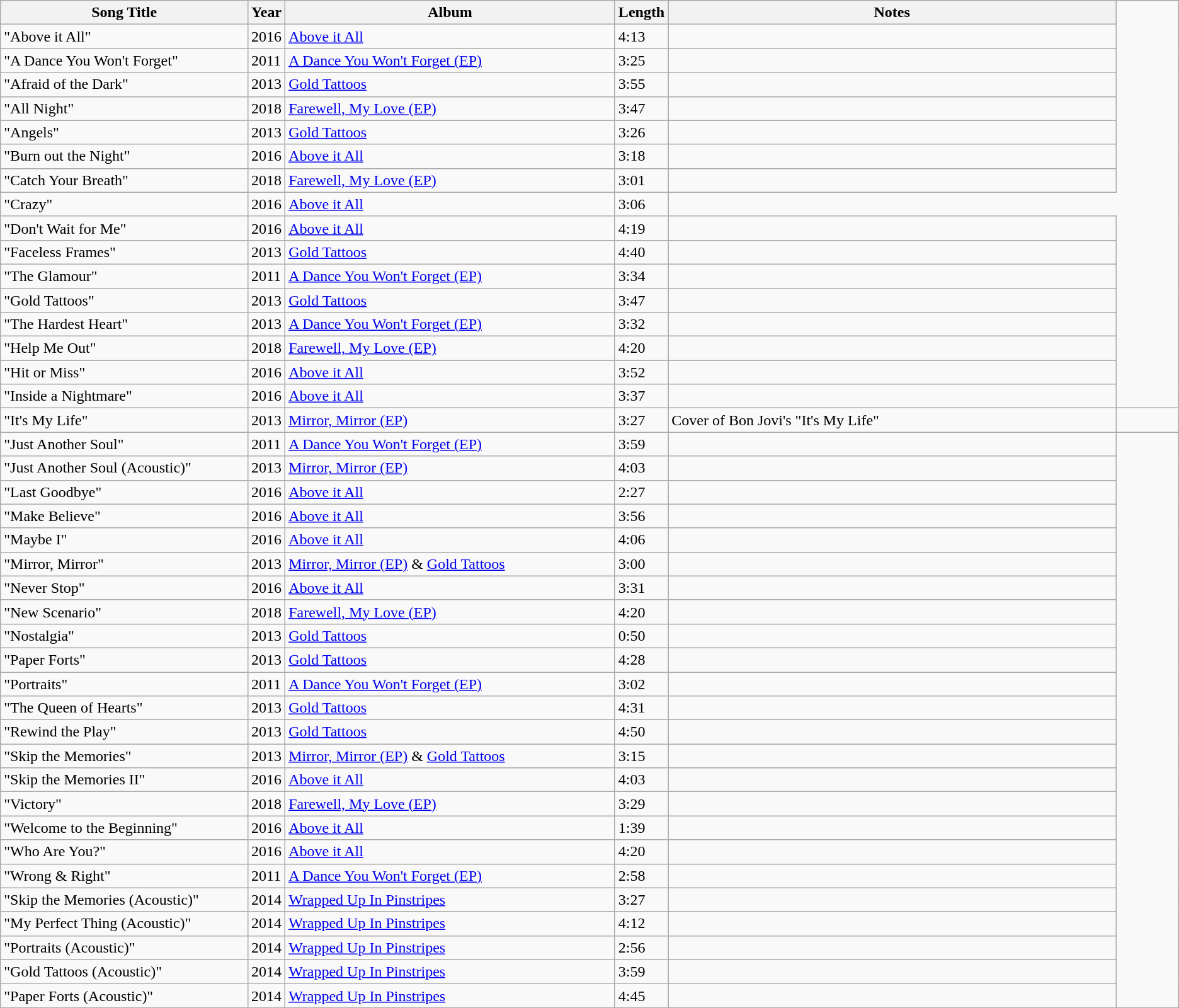<table class="wikitable sortable">
<tr>
<th width="21%">Song Title</th>
<th width="1%">Year</th>
<th width="28%">Album</th>
<th width="1%">Length</th>
<th width="38%">Notes</th>
</tr>
<tr>
<td>"Above it All"</td>
<td>2016</td>
<td><a href='#'>Above it All</a></td>
<td>4:13</td>
<td></td>
</tr>
<tr>
<td>"A Dance You Won't Forget"</td>
<td>2011</td>
<td><a href='#'>A Dance You Won't Forget (EP)</a></td>
<td>3:25</td>
<td></td>
</tr>
<tr>
<td>"Afraid of the Dark"</td>
<td>2013</td>
<td><a href='#'>Gold Tattoos</a></td>
<td>3:55</td>
<td></td>
</tr>
<tr>
<td>"All Night"</td>
<td>2018</td>
<td><a href='#'>Farewell, My Love (EP)</a></td>
<td>3:47</td>
<td></td>
</tr>
<tr>
<td>"Angels"</td>
<td>2013</td>
<td><a href='#'>Gold Tattoos</a></td>
<td>3:26</td>
<td></td>
</tr>
<tr>
<td>"Burn out the Night"</td>
<td>2016</td>
<td><a href='#'>Above it All</a></td>
<td>3:18</td>
<td></td>
</tr>
<tr>
<td>"Catch Your Breath"</td>
<td>2018</td>
<td><a href='#'>Farewell, My Love (EP)</a></td>
<td>3:01</td>
<td></td>
</tr>
<tr>
<td>"Crazy"</td>
<td>2016</td>
<td><a href='#'>Above it All</a></td>
<td>3:06</td>
</tr>
<tr>
<td>"Don't Wait for Me"</td>
<td>2016</td>
<td><a href='#'>Above it All</a></td>
<td>4:19</td>
<td></td>
</tr>
<tr>
<td>"Faceless Frames"</td>
<td>2013</td>
<td><a href='#'>Gold Tattoos</a></td>
<td>4:40</td>
<td></td>
</tr>
<tr>
<td>"The Glamour"</td>
<td>2011</td>
<td><a href='#'>A Dance You Won't Forget (EP)</a></td>
<td>3:34</td>
<td></td>
</tr>
<tr>
<td>"Gold Tattoos"</td>
<td>2013</td>
<td><a href='#'>Gold Tattoos</a></td>
<td>3:47</td>
<td></td>
</tr>
<tr>
<td>"The Hardest Heart"</td>
<td>2013</td>
<td><a href='#'>A Dance You Won't Forget (EP)</a></td>
<td>3:32</td>
<td></td>
</tr>
<tr>
<td>"Help Me Out"</td>
<td>2018</td>
<td><a href='#'>Farewell, My Love (EP)</a></td>
<td>4:20</td>
<td></td>
</tr>
<tr>
<td>"Hit or Miss"</td>
<td>2016</td>
<td><a href='#'>Above it All</a></td>
<td>3:52</td>
<td></td>
</tr>
<tr>
<td>"Inside a Nightmare"</td>
<td>2016</td>
<td><a href='#'>Above it All</a></td>
<td>3:37</td>
<td></td>
</tr>
<tr>
<td>"It's My Life"</td>
<td>2013</td>
<td><a href='#'>Mirror, Mirror (EP)</a></td>
<td>3:27</td>
<td>Cover of Bon Jovi's "It's My Life"</td>
<td></td>
</tr>
<tr>
<td>"Just Another Soul"</td>
<td>2011</td>
<td><a href='#'>A Dance You Won't Forget (EP)</a></td>
<td>3:59</td>
<td></td>
</tr>
<tr>
<td>"Just Another Soul (Acoustic)"</td>
<td>2013</td>
<td><a href='#'>Mirror, Mirror (EP)</a></td>
<td>4:03</td>
<td></td>
</tr>
<tr>
<td>"Last Goodbye"</td>
<td>2016</td>
<td><a href='#'>Above it All</a></td>
<td>2:27</td>
<td></td>
</tr>
<tr>
<td>"Make Believe"</td>
<td>2016</td>
<td><a href='#'>Above it All</a></td>
<td>3:56</td>
<td></td>
</tr>
<tr>
<td>"Maybe I"</td>
<td>2016</td>
<td><a href='#'>Above it All</a></td>
<td>4:06</td>
<td></td>
</tr>
<tr>
<td>"Mirror, Mirror"</td>
<td>2013</td>
<td><a href='#'>Mirror, Mirror (EP)</a> & <a href='#'>Gold Tattoos</a></td>
<td>3:00</td>
<td></td>
</tr>
<tr>
<td>"Never Stop"</td>
<td>2016</td>
<td><a href='#'>Above it All</a></td>
<td>3:31</td>
<td></td>
</tr>
<tr>
<td>"New Scenario"</td>
<td>2018</td>
<td><a href='#'>Farewell, My Love (EP)</a></td>
<td>4:20</td>
<td></td>
</tr>
<tr>
<td>"Nostalgia"</td>
<td>2013</td>
<td><a href='#'>Gold Tattoos</a></td>
<td>0:50</td>
<td></td>
</tr>
<tr>
<td>"Paper Forts"</td>
<td>2013</td>
<td><a href='#'>Gold Tattoos</a></td>
<td>4:28</td>
<td></td>
</tr>
<tr>
<td>"Portraits"</td>
<td>2011</td>
<td><a href='#'>A Dance You Won't Forget (EP)</a></td>
<td>3:02</td>
<td></td>
</tr>
<tr>
<td>"The Queen of Hearts"</td>
<td>2013</td>
<td><a href='#'>Gold Tattoos</a></td>
<td>4:31</td>
<td></td>
</tr>
<tr>
<td>"Rewind the Play"</td>
<td>2013</td>
<td><a href='#'>Gold Tattoos</a></td>
<td>4:50</td>
<td></td>
</tr>
<tr>
<td>"Skip the Memories"</td>
<td>2013</td>
<td><a href='#'>Mirror, Mirror (EP)</a> & <a href='#'>Gold Tattoos</a></td>
<td>3:15</td>
<td></td>
</tr>
<tr>
<td>"Skip the Memories II"</td>
<td>2016</td>
<td><a href='#'>Above it All</a></td>
<td>4:03</td>
<td></td>
</tr>
<tr>
<td>"Victory"</td>
<td>2018</td>
<td><a href='#'>Farewell, My Love (EP)</a></td>
<td>3:29</td>
<td></td>
</tr>
<tr>
<td>"Welcome to the Beginning"</td>
<td>2016</td>
<td><a href='#'>Above it All</a></td>
<td>1:39</td>
<td></td>
</tr>
<tr>
<td>"Who Are You?"</td>
<td>2016</td>
<td><a href='#'>Above it All</a></td>
<td>4:20</td>
<td></td>
</tr>
<tr>
<td>"Wrong & Right"</td>
<td>2011</td>
<td><a href='#'>A Dance You Won't Forget (EP)</a></td>
<td>2:58</td>
<td></td>
</tr>
<tr>
<td>"Skip the Memories (Acoustic)"</td>
<td>2014</td>
<td><a href='#'>Wrapped Up In Pinstripes</a></td>
<td>3:27</td>
<td></td>
</tr>
<tr>
<td>"My Perfect Thing (Acoustic)"</td>
<td>2014</td>
<td><a href='#'>Wrapped Up In Pinstripes</a></td>
<td>4:12</td>
<td></td>
</tr>
<tr>
<td>"Portraits (Acoustic)"</td>
<td>2014</td>
<td><a href='#'>Wrapped Up In Pinstripes</a></td>
<td>2:56</td>
<td></td>
</tr>
<tr>
<td>"Gold Tattoos (Acoustic)"</td>
<td>2014</td>
<td><a href='#'>Wrapped Up In Pinstripes</a></td>
<td>3:59</td>
<td></td>
</tr>
<tr>
<td>"Paper Forts (Acoustic)"</td>
<td>2014</td>
<td><a href='#'>Wrapped Up In Pinstripes</a></td>
<td>4:45</td>
<td></td>
</tr>
</table>
